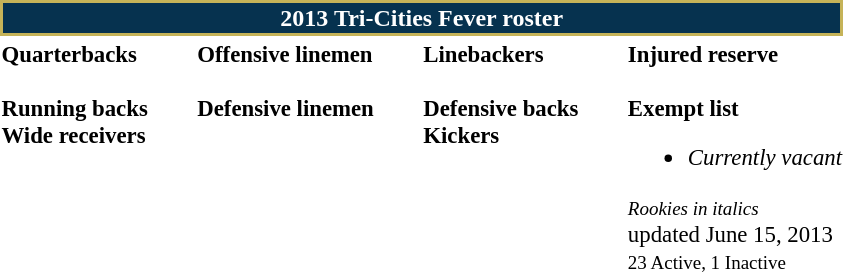<table class="toccolours" style="text-align: left;">
<tr>
<th colspan="7" style="background:#06324F; border:2px solid #C5B358; color:white; text-align:center;"><strong>2013 Tri-Cities Fever roster</strong></th>
</tr>
<tr>
<td style="font-size: 95%;" valign="top"><strong>Quarterbacks</strong><br>
<br><strong>Running backs</strong>

<br><strong>Wide receivers</strong>



</td>
<td style="width: 25px;"></td>
<td style="font-size: 95%;" valign="top"><strong>Offensive linemen</strong><br>



<br><strong>Defensive linemen</strong>

</td>
<td style="width: 25px;"></td>
<td style="font-size: 95%;" valign="top"><strong>Linebackers</strong><br>
<br><strong>Defensive backs</strong>




<br><strong>Kickers</strong>
</td>
<td style="width: 25px;"></td>
<td style="font-size: 95%;" valign="top"><strong>Injured reserve</strong><br><br><strong>Exempt list</strong><ul><li><em>Currently vacant</em></li></ul><small><em>Rookies in italics</em></small><br>
 updated June 15, 2013<br>
<small>23 Active, 1 Inactive</small></td>
</tr>
<tr>
</tr>
</table>
